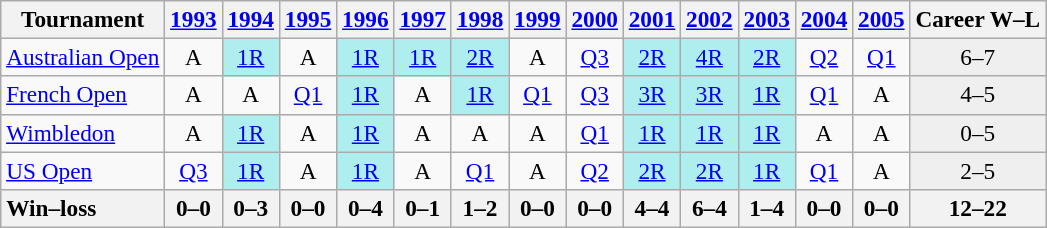<table class=wikitable style=text-align:center;font-size:97%>
<tr>
<th>Tournament</th>
<th><a href='#'>1993</a></th>
<th><a href='#'>1994</a></th>
<th><a href='#'>1995</a></th>
<th><a href='#'>1996</a></th>
<th><a href='#'>1997</a></th>
<th><a href='#'>1998</a></th>
<th><a href='#'>1999</a></th>
<th><a href='#'>2000</a></th>
<th><a href='#'>2001</a></th>
<th><a href='#'>2002</a></th>
<th><a href='#'>2003</a></th>
<th><a href='#'>2004</a></th>
<th><a href='#'>2005</a></th>
<th>Career W–L</th>
</tr>
<tr>
<td align=left><a href='#'>Australian Open</a></td>
<td>A</td>
<td align="center" style="background:#afeeee;"><a href='#'>1R</a></td>
<td>A</td>
<td align="center" style="background:#afeeee;"><a href='#'>1R</a></td>
<td align="center" style="background:#afeeee;"><a href='#'>1R</a></td>
<td align="center" style="background:#afeeee;"><a href='#'>2R</a></td>
<td>A</td>
<td><a href='#'>Q3</a></td>
<td align="center" style="background:#afeeee;"><a href='#'>2R</a></td>
<td align="center" style="background:#afeeee;"><a href='#'>4R</a></td>
<td align="center" style="background:#afeeee;"><a href='#'>2R</a></td>
<td><a href='#'>Q2</a></td>
<td><a href='#'>Q1</a></td>
<td align="center" style="background:#EFEFEF;">6–7</td>
</tr>
<tr>
<td align=left><a href='#'>French Open</a></td>
<td>A</td>
<td>A</td>
<td><a href='#'>Q1</a></td>
<td align="center" style="background:#afeeee;"><a href='#'>1R</a></td>
<td>A</td>
<td align="center" style="background:#afeeee;"><a href='#'>1R</a></td>
<td><a href='#'>Q1</a></td>
<td><a href='#'>Q3</a></td>
<td align="center" style="background:#afeeee;"><a href='#'>3R</a></td>
<td align="center" style="background:#afeeee;"><a href='#'>3R</a></td>
<td align="center" style="background:#afeeee;"><a href='#'>1R</a></td>
<td><a href='#'>Q1</a></td>
<td>A</td>
<td align="center" style="background:#EFEFEF;">4–5</td>
</tr>
<tr>
<td align=left><a href='#'>Wimbledon</a></td>
<td>A</td>
<td align="center" style="background:#afeeee;"><a href='#'>1R</a></td>
<td>A</td>
<td align="center" style="background:#afeeee;"><a href='#'>1R</a></td>
<td>A</td>
<td>A</td>
<td>A</td>
<td><a href='#'>Q1</a></td>
<td align="center" style="background:#afeeee;"><a href='#'>1R</a></td>
<td align="center" style="background:#afeeee;"><a href='#'>1R</a></td>
<td align="center" style="background:#afeeee;"><a href='#'>1R</a></td>
<td>A</td>
<td>A</td>
<td align="center" style="background:#EFEFEF;">0–5</td>
</tr>
<tr>
<td align=left><a href='#'>US Open</a></td>
<td><a href='#'>Q3</a></td>
<td align="center" style="background:#afeeee;"><a href='#'>1R</a></td>
<td>A</td>
<td align="center" style="background:#afeeee;"><a href='#'>1R</a></td>
<td>A</td>
<td><a href='#'>Q1</a></td>
<td>A</td>
<td><a href='#'>Q2</a></td>
<td align="center" style="background:#afeeee;"><a href='#'>2R</a></td>
<td align="center" style="background:#afeeee;"><a href='#'>2R</a></td>
<td align="center" style="background:#afeeee;"><a href='#'>1R</a></td>
<td><a href='#'>Q1</a></td>
<td>A</td>
<td align="center" style="background:#EFEFEF;">2–5</td>
</tr>
<tr>
<th style=text-align:left>Win–loss</th>
<th>0–0</th>
<th>0–3</th>
<th>0–0</th>
<th>0–4</th>
<th>0–1</th>
<th>1–2</th>
<th>0–0</th>
<th>0–0</th>
<th>4–4</th>
<th>6–4</th>
<th>1–4</th>
<th>0–0</th>
<th>0–0</th>
<th>12–22</th>
</tr>
</table>
